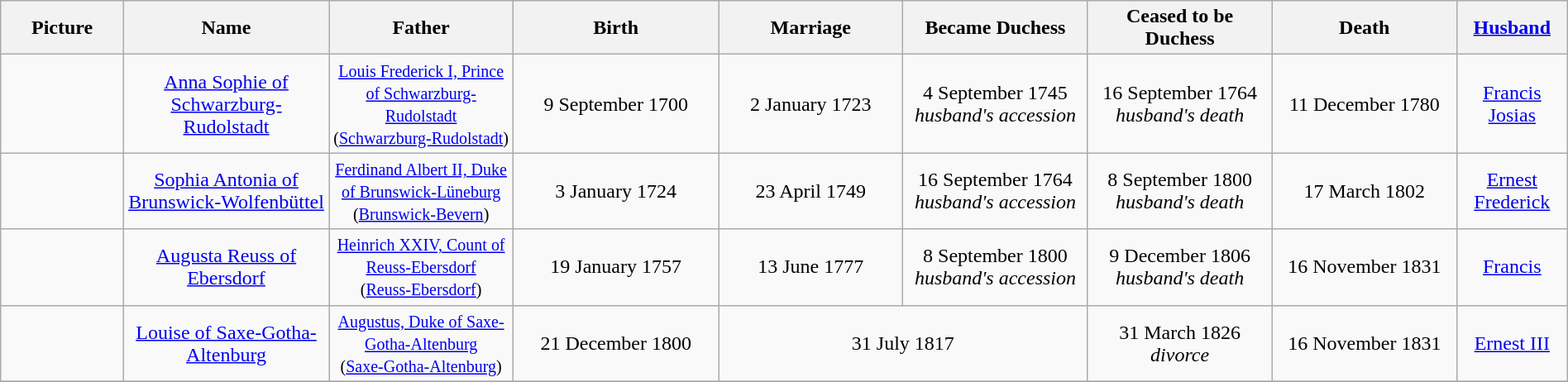<table width=100% class="wikitable">
<tr>
<th width = "6%">Picture</th>
<th width = "10%">Name</th>
<th width = "9%">Father</th>
<th width = "10%">Birth</th>
<th width = "9%">Marriage</th>
<th width = "9%">Became Duchess</th>
<th width = "9%">Ceased to be Duchess</th>
<th width = "9%">Death</th>
<th width = "5%"><a href='#'>Husband</a></th>
</tr>
<tr>
<td align="center"></td>
<td align="center"><a href='#'>Anna Sophie of Schwarzburg-Rudolstadt</a></td>
<td align="center"><small><a href='#'>Louis Frederick I, Prince of Schwarzburg-Rudolstadt</a><br>(<a href='#'>Schwarzburg-Rudolstadt</a>)</small></td>
<td align="center">9 September 1700</td>
<td align="center">2 January 1723</td>
<td align="center">4 September 1745<br><em>husband's accession</em></td>
<td align="center">16 September 1764<br><em>husband's death</em></td>
<td align="center">11 December 1780</td>
<td align="center"><a href='#'>Francis Josias</a></td>
</tr>
<tr>
<td align="center"></td>
<td align="center"><a href='#'>Sophia Antonia of Brunswick-Wolfenbüttel</a></td>
<td align="center"><small><a href='#'>Ferdinand Albert II, Duke of Brunswick-Lüneburg</a><br>(<a href='#'>Brunswick-Bevern</a>)</small></td>
<td align="center">3 January 1724</td>
<td align="center">23 April 1749</td>
<td align="center">16 September 1764<br><em>husband's accession</em></td>
<td align="center">8 September 1800<br><em>husband's death</em></td>
<td align="center">17 March 1802</td>
<td align="center"><a href='#'>Ernest Frederick</a></td>
</tr>
<tr>
<td align="center"></td>
<td align="center"><a href='#'>Augusta Reuss of Ebersdorf</a></td>
<td align="center"><small><a href='#'>Heinrich XXIV, Count of Reuss-Ebersdorf</a><br>(<a href='#'>Reuss-Ebersdorf</a>)</small></td>
<td align="center">19 January 1757</td>
<td align="center">13 June 1777</td>
<td align="center">8 September 1800<br><em>husband's accession</em></td>
<td align="center">9 December 1806<br><em>husband's death</em></td>
<td align="center">16 November 1831</td>
<td align="center"><a href='#'>Francis</a></td>
</tr>
<tr>
<td align="center"></td>
<td align="center"><a href='#'>Louise of Saxe-Gotha-Altenburg</a></td>
<td align="center"><small><a href='#'>Augustus, Duke of Saxe-Gotha-Altenburg</a><br>(<a href='#'>Saxe-Gotha-Altenburg</a>)</small></td>
<td align="center">21 December 1800</td>
<td align="center" colspan="2">31 July 1817</td>
<td align="center">31 March 1826<br><em>divorce</em></td>
<td align="center">16 November 1831</td>
<td align="center"><a href='#'>Ernest III</a></td>
</tr>
<tr>
</tr>
</table>
